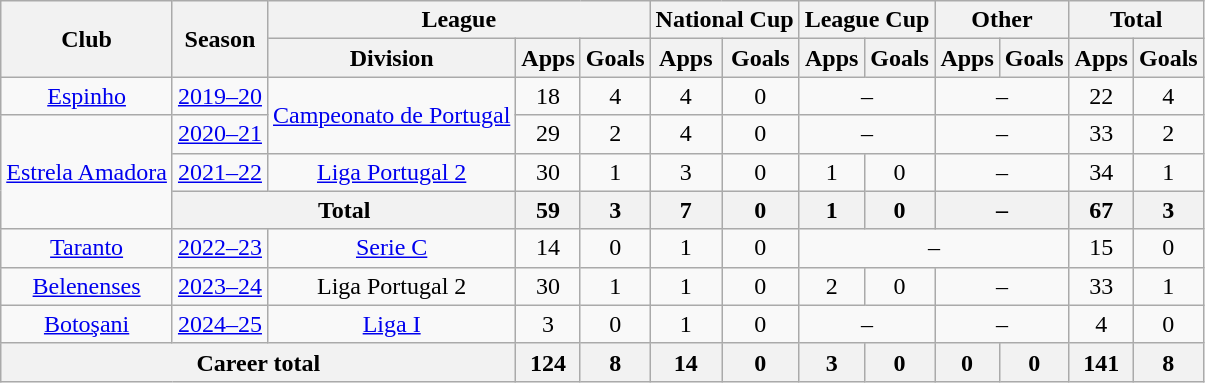<table class="wikitable" style="text-align: center">
<tr>
<th rowspan="2">Club</th>
<th rowspan="2">Season</th>
<th colspan="3">League</th>
<th colspan="2">National Cup</th>
<th colspan="2">League Cup</th>
<th colspan="2">Other</th>
<th colspan="2">Total</th>
</tr>
<tr>
<th>Division</th>
<th>Apps</th>
<th>Goals</th>
<th>Apps</th>
<th>Goals</th>
<th>Apps</th>
<th>Goals</th>
<th>Apps</th>
<th>Goals</th>
<th>Apps</th>
<th>Goals</th>
</tr>
<tr>
<td><a href='#'>Espinho</a></td>
<td><a href='#'>2019–20</a></td>
<td rowspan="2"><a href='#'>Campeonato de Portugal</a></td>
<td>18</td>
<td>4</td>
<td>4</td>
<td>0</td>
<td colspan="2">–</td>
<td colspan="2">–</td>
<td>22</td>
<td>4</td>
</tr>
<tr>
<td rowspan="3"><a href='#'>Estrela Amadora</a></td>
<td><a href='#'>2020–21</a></td>
<td>29</td>
<td>2</td>
<td>4</td>
<td>0</td>
<td colspan="2">–</td>
<td colspan="2">–</td>
<td>33</td>
<td>2</td>
</tr>
<tr>
<td><a href='#'>2021–22</a></td>
<td><a href='#'>Liga Portugal 2</a></td>
<td>30</td>
<td>1</td>
<td>3</td>
<td>0</td>
<td>1</td>
<td>0</td>
<td colspan="2">–</td>
<td>34</td>
<td>1</td>
</tr>
<tr>
<th colspan="2">Total</th>
<th>59</th>
<th>3</th>
<th>7</th>
<th>0</th>
<th>1</th>
<th>0</th>
<th colspan="2">–</th>
<th>67</th>
<th>3</th>
</tr>
<tr>
<td><a href='#'>Taranto</a></td>
<td><a href='#'>2022–23</a></td>
<td><a href='#'>Serie C</a></td>
<td>14</td>
<td>0</td>
<td>1</td>
<td>0</td>
<td colspan="4">–</td>
<td>15</td>
<td>0</td>
</tr>
<tr>
<td><a href='#'>Belenenses</a></td>
<td><a href='#'>2023–24</a></td>
<td>Liga Portugal 2</td>
<td>30</td>
<td>1</td>
<td>1</td>
<td>0</td>
<td>2</td>
<td>0</td>
<td colspan="2">–</td>
<td>33</td>
<td>1</td>
</tr>
<tr>
<td><a href='#'>Botoşani</a></td>
<td><a href='#'>2024–25</a></td>
<td><a href='#'>Liga I</a></td>
<td>3</td>
<td>0</td>
<td>1</td>
<td>0</td>
<td colspan="2">–</td>
<td colspan="2">–</td>
<td>4</td>
<td>0</td>
</tr>
<tr>
<th colspan="3">Career total</th>
<th>124</th>
<th>8</th>
<th>14</th>
<th>0</th>
<th>3</th>
<th>0</th>
<th>0</th>
<th>0</th>
<th>141</th>
<th>8</th>
</tr>
</table>
